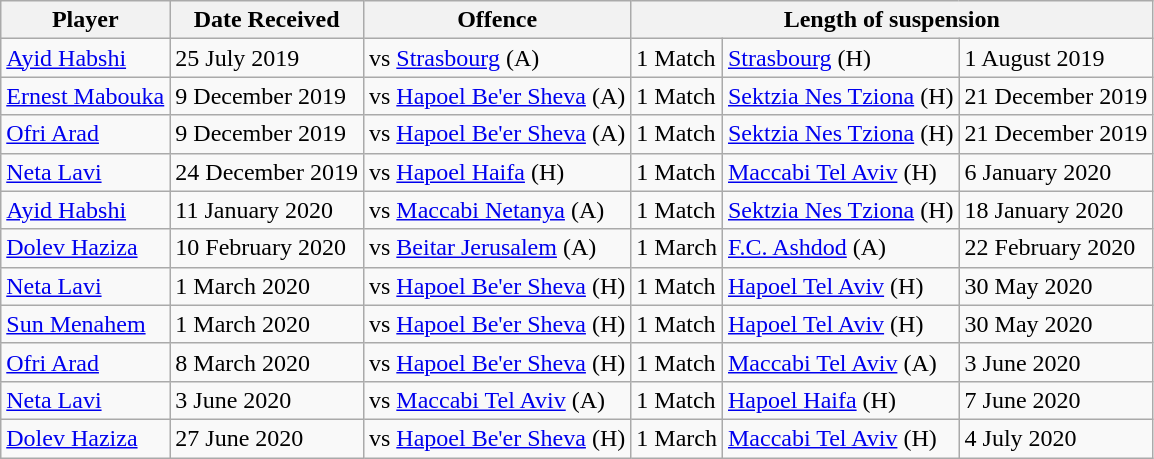<table class="wikitable">
<tr>
<th>Player</th>
<th>Date Received</th>
<th>Offence</th>
<th colspan="4">Length of suspension</th>
</tr>
<tr>
<td><a href='#'>Ayid Habshi</a></td>
<td>25 July 2019</td>
<td> vs <a href='#'>Strasbourg</a> (A)</td>
<td>1 Match</td>
<td><a href='#'>Strasbourg</a> (H)</td>
<td>1 August 2019</td>
</tr>
<tr>
<td><a href='#'>Ernest Mabouka</a></td>
<td>9 December 2019</td>
<td> vs <a href='#'>Hapoel Be'er Sheva</a> (A)</td>
<td>1 Match</td>
<td><a href='#'>Sektzia Nes Tziona</a> (H)</td>
<td>21 December 2019</td>
</tr>
<tr>
<td><a href='#'>Ofri Arad</a></td>
<td>9 December 2019</td>
<td> vs <a href='#'>Hapoel Be'er Sheva</a> (A)</td>
<td>1 Match</td>
<td><a href='#'>Sektzia Nes Tziona</a> (H)</td>
<td>21 December 2019</td>
</tr>
<tr>
<td><a href='#'>Neta Lavi</a></td>
<td>24 December 2019</td>
<td> vs <a href='#'>Hapoel Haifa</a> (H)</td>
<td>1 Match</td>
<td><a href='#'>Maccabi Tel Aviv</a> (H)</td>
<td>6 January 2020</td>
</tr>
<tr>
<td><a href='#'>Ayid Habshi</a></td>
<td>11 January 2020</td>
<td> vs <a href='#'>Maccabi Netanya</a> (A)</td>
<td>1 Match</td>
<td><a href='#'>Sektzia Nes Tziona</a> (H)</td>
<td>18 January 2020</td>
</tr>
<tr>
<td><a href='#'>Dolev Haziza</a></td>
<td>10 February 2020</td>
<td> vs <a href='#'>Beitar Jerusalem</a> (A)</td>
<td>1 March</td>
<td><a href='#'>F.C. Ashdod</a> (A)</td>
<td>22 February 2020</td>
</tr>
<tr>
<td><a href='#'>Neta Lavi</a></td>
<td>1 March 2020</td>
<td> vs <a href='#'>Hapoel Be'er Sheva</a> (H)</td>
<td>1 Match</td>
<td><a href='#'>Hapoel Tel Aviv</a> (H)</td>
<td>30 May 2020</td>
</tr>
<tr>
<td><a href='#'>Sun Menahem</a></td>
<td>1 March 2020</td>
<td> vs <a href='#'>Hapoel Be'er Sheva</a> (H)</td>
<td>1 Match</td>
<td><a href='#'>Hapoel Tel Aviv</a> (H)</td>
<td>30 May 2020</td>
</tr>
<tr>
<td><a href='#'>Ofri Arad</a></td>
<td>8 March 2020</td>
<td> vs <a href='#'>Hapoel Be'er Sheva</a> (H)</td>
<td>1 Match</td>
<td><a href='#'>Maccabi Tel Aviv</a> (A)</td>
<td>3 June 2020</td>
</tr>
<tr>
<td><a href='#'>Neta Lavi</a></td>
<td>3 June 2020</td>
<td> vs <a href='#'>Maccabi Tel Aviv</a> (A)</td>
<td>1 Match</td>
<td><a href='#'>Hapoel Haifa</a> (H)</td>
<td>7 June 2020</td>
</tr>
<tr>
<td><a href='#'>Dolev Haziza</a></td>
<td>27 June 2020</td>
<td> vs <a href='#'>Hapoel Be'er Sheva</a> (H)</td>
<td>1 March</td>
<td><a href='#'>Maccabi Tel Aviv</a> (H)</td>
<td>4 July 2020</td>
</tr>
</table>
